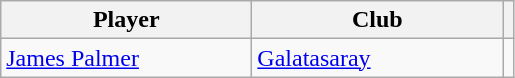<table class="wikitable">
<tr>
<th width=160>Player</th>
<th width=160>Club</th>
<th></th>
</tr>
<tr>
<td> <a href='#'>James Palmer</a></td>
<td> <a href='#'>Galatasaray</a></td>
<td></td>
</tr>
</table>
